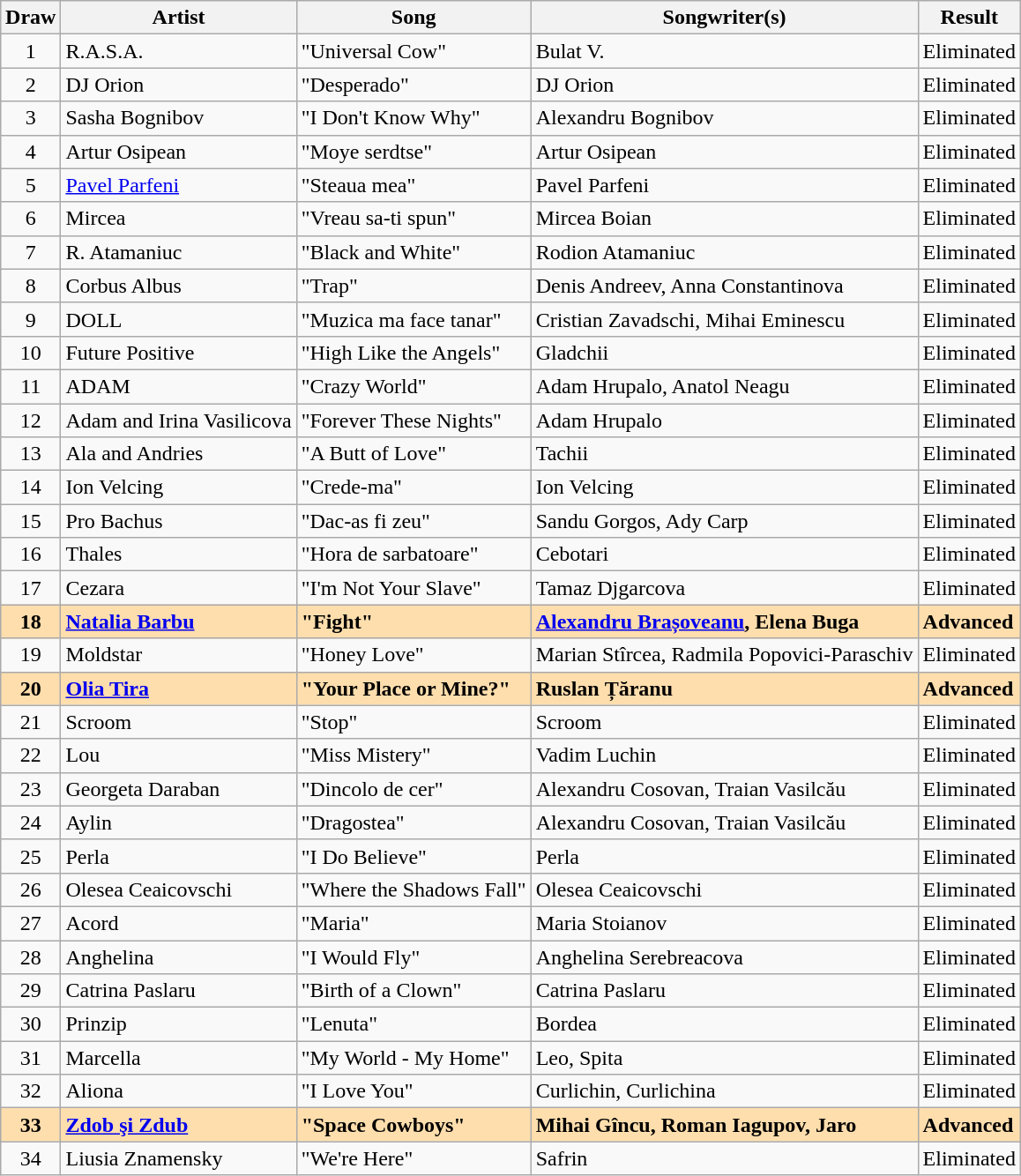<table class="sortable wikitable" style="margin: 1em auto 1em auto;">
<tr>
<th>Draw</th>
<th>Artist</th>
<th>Song</th>
<th>Songwriter(s)</th>
<th>Result</th>
</tr>
<tr>
<td align="center">1</td>
<td data-sort-valie="RASA">R.A.S.A.</td>
<td>"Universal Cow"</td>
<td>Bulat V.</td>
<td>Eliminated</td>
</tr>
<tr>
<td align="center">2</td>
<td>DJ Orion</td>
<td>"Desperado"</td>
<td>DJ Orion</td>
<td>Eliminated</td>
</tr>
<tr>
<td align="center">3</td>
<td>Sasha Bognibov</td>
<td>"I Don't Know Why"</td>
<td>Alexandru Bognibov</td>
<td>Eliminated</td>
</tr>
<tr>
<td align="center">4</td>
<td>Artur Osipean</td>
<td>"Moye serdtse" </td>
<td>Artur Osipean</td>
<td>Eliminated</td>
</tr>
<tr>
<td align="center">5</td>
<td><a href='#'>Pavel Parfeni</a></td>
<td>"Steaua mea"</td>
<td>Pavel Parfeni</td>
<td>Eliminated</td>
</tr>
<tr>
<td align="center">6</td>
<td>Mircea</td>
<td>"Vreau sa-ti spun"</td>
<td>Mircea Boian</td>
<td>Eliminated</td>
</tr>
<tr>
<td align="center">7</td>
<td>R. Atamaniuc</td>
<td>"Black and White"</td>
<td>Rodion Atamaniuc</td>
<td>Eliminated</td>
</tr>
<tr>
<td align="center">8</td>
<td>Corbus Albus</td>
<td>"Trap"</td>
<td>Denis Andreev, Anna Constantinova</td>
<td>Eliminated</td>
</tr>
<tr>
<td align="center">9</td>
<td data-sort-value="DOLL">DOLL</td>
<td>"Muzica ma face tanar"</td>
<td>Cristian Zavadschi, Mihai Eminescu</td>
<td>Eliminated</td>
</tr>
<tr>
<td align="center">10</td>
<td>Future Positive</td>
<td>"High Like the Angels"</td>
<td>Gladchii</td>
<td>Eliminated</td>
</tr>
<tr>
<td align="center">11</td>
<td data-sort-value="ADAM">ADAM</td>
<td>"Crazy World"</td>
<td>Adam Hrupalo, Anatol Neagu</td>
<td>Eliminated</td>
</tr>
<tr>
<td align="center">12</td>
<td>Adam and Irina Vasilicova</td>
<td>"Forever These Nights"</td>
<td>Adam Hrupalo</td>
<td>Eliminated</td>
</tr>
<tr>
<td align="center">13</td>
<td>Ala and Andries</td>
<td>"A Butt of Love"</td>
<td>Tachii</td>
<td>Eliminated</td>
</tr>
<tr>
<td align="center">14</td>
<td>Ion Velcing</td>
<td>"Crede-ma"</td>
<td>Ion Velcing</td>
<td>Eliminated</td>
</tr>
<tr>
<td align="center">15</td>
<td>Pro Bachus</td>
<td>"Dac-as fi zeu"</td>
<td>Sandu Gorgos, Ady Carp</td>
<td>Eliminated</td>
</tr>
<tr>
<td align="center">16</td>
<td>Thales</td>
<td>"Hora de sarbatoare"</td>
<td>Cebotari</td>
<td>Eliminated</td>
</tr>
<tr>
<td align="center">17</td>
<td>Cezara</td>
<td>"I'm Not Your Slave"</td>
<td>Tamaz Djgarcova</td>
<td>Eliminated</td>
</tr>
<tr style="font-weight: bold; background: navajowhite;">
<td align="center">18</td>
<td><a href='#'>Natalia Barbu</a></td>
<td>"Fight"</td>
<td><a href='#'>Alexandru Brașoveanu</a>, Elena Buga</td>
<td>Advanced</td>
</tr>
<tr>
<td align="center">19</td>
<td>Moldstar</td>
<td>"Honey Love"</td>
<td>Marian Stîrcea, Radmila Popovici-Paraschiv</td>
<td>Eliminated</td>
</tr>
<tr style="font-weight: bold; background: navajowhite;">
<td align="center">20</td>
<td><a href='#'>Olia Tira</a></td>
<td>"Your Place or Mine?"</td>
<td>Ruslan Țăranu</td>
<td>Advanced</td>
</tr>
<tr>
<td align="center">21</td>
<td>Scroom</td>
<td>"Stop"</td>
<td>Scroom</td>
<td>Eliminated</td>
</tr>
<tr>
<td align="center">22</td>
<td>Lou</td>
<td>"Miss Mistery"</td>
<td>Vadim Luchin</td>
<td>Eliminated</td>
</tr>
<tr>
<td align="center">23</td>
<td>Georgeta Daraban</td>
<td>"Dincolo de cer"</td>
<td>Alexandru Cosovan, Traian Vasilcău</td>
<td>Eliminated</td>
</tr>
<tr>
<td align="center">24</td>
<td>Aylin</td>
<td>"Dragostea"</td>
<td>Alexandru Cosovan, Traian Vasilcău</td>
<td>Eliminated</td>
</tr>
<tr>
<td align="center">25</td>
<td>Perla</td>
<td>"I Do Believe"</td>
<td>Perla</td>
<td>Eliminated</td>
</tr>
<tr>
<td align="center">26</td>
<td>Olesea Ceaicovschi</td>
<td>"Where the Shadows Fall"</td>
<td>Olesea Ceaicovschi</td>
<td>Eliminated</td>
</tr>
<tr>
<td align="center">27</td>
<td>Acord</td>
<td>"Maria"</td>
<td>Maria Stoianov</td>
<td>Eliminated</td>
</tr>
<tr>
<td align="center">28</td>
<td>Anghelina</td>
<td>"I Would Fly"</td>
<td>Anghelina Serebreacova</td>
<td>Eliminated</td>
</tr>
<tr>
<td align="center">29</td>
<td>Catrina Paslaru</td>
<td>"Birth of a Clown"</td>
<td>Catrina Paslaru</td>
<td>Eliminated</td>
</tr>
<tr>
<td align="center">30</td>
<td>Prinzip</td>
<td>"Lenuta"</td>
<td>Bordea</td>
<td>Eliminated</td>
</tr>
<tr>
<td align="center">31</td>
<td>Marcella</td>
<td>"My World - My Home"</td>
<td>Leo, Spita</td>
<td>Eliminated</td>
</tr>
<tr>
<td align="center">32</td>
<td>Aliona</td>
<td>"I Love You"</td>
<td>Curlichin, Curlichina</td>
<td>Eliminated</td>
</tr>
<tr style="font-weight: bold; background: navajowhite;">
<td align="center">33</td>
<td><a href='#'>Zdob şi Zdub</a></td>
<td>"Space Cowboys"</td>
<td>Mihai Gîncu, Roman Iagupov, Jaro</td>
<td>Advanced</td>
</tr>
<tr>
<td align="center">34</td>
<td>Liusia Znamensky</td>
<td>"We're Here"</td>
<td>Safrin</td>
<td>Eliminated</td>
</tr>
</table>
